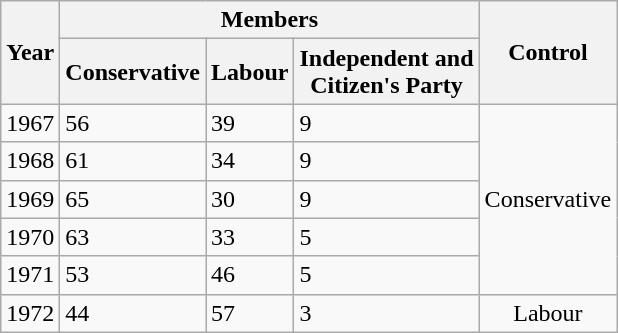<table class="wikitable">
<tr>
<th rowspan=2>Year</th>
<th colspan=3>Members</th>
<th rowspan=2>Control</th>
</tr>
<tr>
<th>Conservative</th>
<th>Labour</th>
<th>Independent and<br>Citizen's Party</th>
</tr>
<tr>
<td>1967</td>
<td>56</td>
<td>39</td>
<td>9</td>
<td rowspan=5 valign=middle align=center>Conservative</td>
</tr>
<tr>
<td>1968</td>
<td>61</td>
<td>34</td>
<td>9</td>
</tr>
<tr>
<td>1969</td>
<td>65</td>
<td>30</td>
<td>9</td>
</tr>
<tr>
<td>1970</td>
<td>63</td>
<td>33</td>
<td>5</td>
</tr>
<tr>
<td>1971</td>
<td>53</td>
<td>46</td>
<td>5</td>
</tr>
<tr>
<td>1972</td>
<td>44</td>
<td>57</td>
<td>3</td>
<td align=center>Labour</td>
</tr>
</table>
